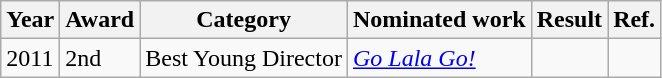<table class="wikitable">
<tr>
<th>Year</th>
<th>Award</th>
<th>Category</th>
<th>Nominated work</th>
<th>Result</th>
<th>Ref.</th>
</tr>
<tr>
<td>2011</td>
<td>2nd</td>
<td>Best Young Director</td>
<td><em><a href='#'>Go Lala Go!</a></em></td>
<td></td>
<td></td>
</tr>
</table>
